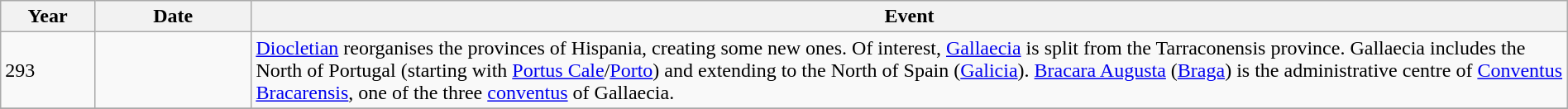<table class="wikitable" width="100%">
<tr>
<th style="width:6%">Year</th>
<th style="width:10%">Date</th>
<th>Event</th>
</tr>
<tr>
<td>293</td>
<td></td>
<td><a href='#'>Diocletian</a> reorganises the provinces of Hispania, creating some new ones. Of interest, <a href='#'>Gallaecia</a> is split from the Tarraconensis province. Gallaecia includes the North of Portugal (starting with <a href='#'>Portus Cale</a>/<a href='#'>Porto</a>) and extending to the North of Spain (<a href='#'>Galicia</a>). <a href='#'>Bracara Augusta</a> (<a href='#'>Braga</a>) is the administrative centre of <a href='#'>Conventus Bracarensis</a>, one of the three <a href='#'>conventus</a> of Gallaecia.</td>
</tr>
<tr>
</tr>
</table>
